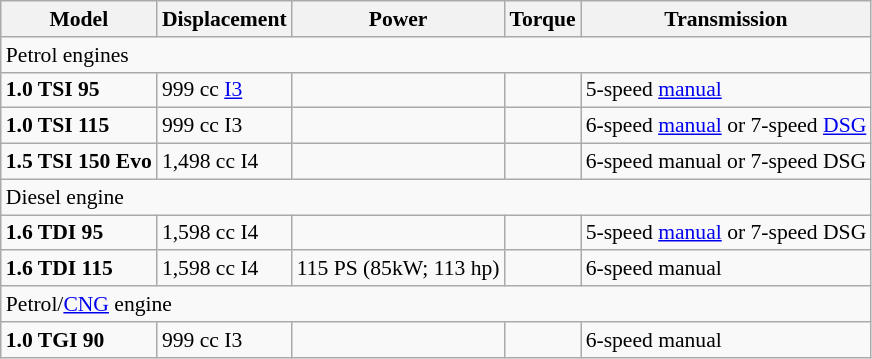<table class="wikitable" style="text-align:left; font-size:90%;">
<tr>
<th>Model</th>
<th>Displacement</th>
<th>Power</th>
<th>Torque</th>
<th>Transmission</th>
</tr>
<tr>
<td colspan="5" >Petrol engines</td>
</tr>
<tr>
<td><strong>1.0 TSI 95</strong></td>
<td>999 cc <a href='#'>I3</a></td>
<td></td>
<td></td>
<td>5-speed <a href='#'>manual</a></td>
</tr>
<tr>
<td><strong>1.0 TSI 115</strong></td>
<td>999 cc I3</td>
<td></td>
<td></td>
<td>6-speed <a href='#'>manual</a> or 7-speed <a href='#'>DSG</a></td>
</tr>
<tr>
<td><strong>1.5 TSI 150 Evo</strong></td>
<td>1,498 cc I4</td>
<td></td>
<td></td>
<td>6-speed manual or 7-speed DSG</td>
</tr>
<tr>
<td colspan="5" >Diesel engine</td>
</tr>
<tr>
<td><strong>1.6 TDI 95</strong></td>
<td>1,598 cc I4</td>
<td></td>
<td></td>
<td>5-speed <a href='#'>manual</a> or 7-speed DSG</td>
</tr>
<tr>
<td><strong>1.6 TDI 115</strong></td>
<td>1,598 cc I4</td>
<td>115 PS (85kW; 113 hp)</td>
<td></td>
<td>6-speed manual</td>
</tr>
<tr>
<td colspan="5" >Petrol/<a href='#'>CNG</a> engine</td>
</tr>
<tr>
<td><strong>1.0 TGI 90</strong></td>
<td>999 cc I3</td>
<td></td>
<td></td>
<td>6-speed manual</td>
</tr>
</table>
